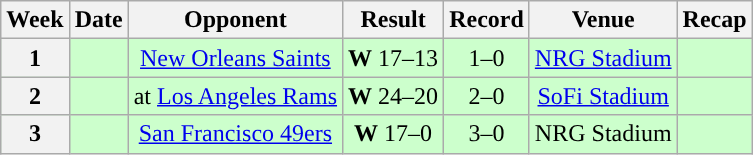<table class="wikitable" style="text-align:center">
<tr>
<th>Week</th>
<th>Date</th>
<th>Opponent</th>
<th>Result</th>
<th>Record</th>
<th>Venue</th>
<th>Recap</th>
</tr>
<tr style="background:#cfc">
<th>1</th>
<td></td>
<td><a href='#'>New Orleans Saints</a></td>
<td><strong>W</strong> 17–13</td>
<td>1–0</td>
<td><a href='#'>NRG Stadium</a></td>
<td></td>
</tr>
<tr style="background:#cfc">
<th>2</th>
<td></td>
<td>at <a href='#'>Los Angeles Rams</a></td>
<td><strong>W</strong> 24–20</td>
<td>2–0</td>
<td><a href='#'>SoFi Stadium</a></td>
<td></td>
</tr>
<tr style="background:#cfc">
<th>3</th>
<td></td>
<td><a href='#'>San Francisco 49ers</a></td>
<td><strong>W</strong> 17–0</td>
<td>3–0</td>
<td>NRG Stadium</td>
<td></td>
</tr>
</table>
